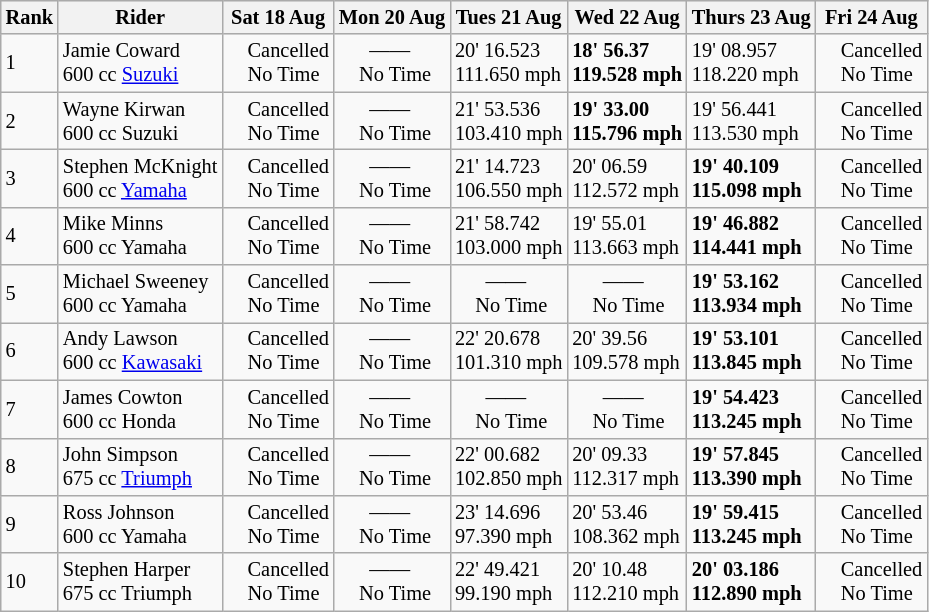<table class="wikitable" style="font-size: 85%;">
<tr style="background:#efefef;">
<th>Rank</th>
<th>Rider</th>
<th>Sat 18 Aug</th>
<th>Mon 20 Aug</th>
<th>Tues 21 Aug</th>
<th>Wed 22 Aug</th>
<th>Thurs 23 Aug</th>
<th>Fri 24 Aug</th>
</tr>
<tr>
<td>1</td>
<td> Jamie Coward <br> 600 cc <a href='#'>Suzuki</a></td>
<td>    Cancelled <br>     No Time</td>
<td>      ——<br>    No Time</td>
<td>20' 16.523 <br> 111.650 mph</td>
<td><strong>18' 56.37 <br> 119.528 mph</strong></td>
<td>19' 08.957 <br> 118.220 mph</td>
<td>    Cancelled <br>     No Time</td>
</tr>
<tr>
<td>2</td>
<td> Wayne Kirwan <br> 600 cc Suzuki</td>
<td>    Cancelled <br>     No Time</td>
<td>      ——<br>    No Time</td>
<td>21' 53.536 <br> 103.410 mph</td>
<td><strong>19' 33.00 <br> 115.796 mph</strong></td>
<td>19' 56.441 <br> 113.530 mph</td>
<td>    Cancelled <br>     No Time</td>
</tr>
<tr>
<td>3</td>
<td> Stephen McKnight <br> 600 cc <a href='#'>Yamaha</a></td>
<td>    Cancelled <br>     No Time</td>
<td>      ——<br>    No Time</td>
<td>21' 14.723 <br> 106.550 mph</td>
<td>20' 06.59 <br> 112.572 mph</td>
<td><strong>19' 40.109 <br> 115.098 mph</strong></td>
<td>    Cancelled <br>     No Time</td>
</tr>
<tr>
<td>4</td>
<td> Mike Minns <br> 600 cc Yamaha</td>
<td>    Cancelled <br>     No Time</td>
<td>      ——<br>    No Time</td>
<td>21' 58.742 <br> 103.000 mph</td>
<td>19' 55.01 <br> 113.663 mph</td>
<td><strong>19' 46.882 <br> 114.441 mph</strong></td>
<td>    Cancelled <br>     No Time</td>
</tr>
<tr>
<td>5</td>
<td> Michael Sweeney <br> 600 cc Yamaha</td>
<td>    Cancelled <br>     No Time</td>
<td>      ——<br>    No Time</td>
<td>      ——<br>    No Time</td>
<td>      ——<br>    No Time</td>
<td><strong>19' 53.162 <br> 113.934 mph</strong></td>
<td>    Cancelled <br>     No Time</td>
</tr>
<tr>
<td>6</td>
<td> Andy Lawson <br> 600 cc <a href='#'>Kawasaki</a></td>
<td>    Cancelled <br>     No Time</td>
<td>      ——<br>    No Time</td>
<td>22' 20.678 <br> 101.310 mph</td>
<td>20' 39.56 <br> 109.578 mph</td>
<td><strong>19' 53.101 <br> 113.845 mph</strong></td>
<td>    Cancelled <br>     No Time</td>
</tr>
<tr>
<td>7</td>
<td> James Cowton <br> 600 cc Honda</td>
<td>    Cancelled <br>     No Time</td>
<td>      ——<br>    No Time</td>
<td>      ——<br>    No Time</td>
<td>      ——<br>    No Time</td>
<td><strong>19' 54.423 <br> 113.245 mph</strong></td>
<td>    Cancelled <br>     No Time</td>
</tr>
<tr>
<td>8</td>
<td> John Simpson <br> 675 cc <a href='#'>Triumph</a></td>
<td>    Cancelled <br>     No Time</td>
<td>      ——<br>    No Time</td>
<td>22' 00.682 <br> 102.850 mph</td>
<td>20' 09.33 <br> 112.317 mph</td>
<td><strong>19' 57.845 <br> 113.390 mph</strong></td>
<td>    Cancelled <br>     No Time</td>
</tr>
<tr>
<td>9</td>
<td> Ross Johnson <br> 600 cc Yamaha</td>
<td>    Cancelled <br>     No Time</td>
<td>      ——<br>    No Time</td>
<td>23' 14.696 <br> 97.390 mph</td>
<td>20' 53.46 <br> 108.362 mph</td>
<td><strong>19' 59.415 <br> 113.245 mph</strong></td>
<td>    Cancelled <br>     No Time</td>
</tr>
<tr>
<td>10</td>
<td> Stephen Harper <br> 675 cc Triumph</td>
<td>    Cancelled <br>     No Time</td>
<td>      ——<br>    No Time</td>
<td>22' 49.421 <br> 99.190 mph</td>
<td>20' 10.48 <br> 112.210 mph</td>
<td><strong>20' 03.186 <br> 112.890 mph</strong></td>
<td>    Cancelled <br>     No Time</td>
</tr>
</table>
